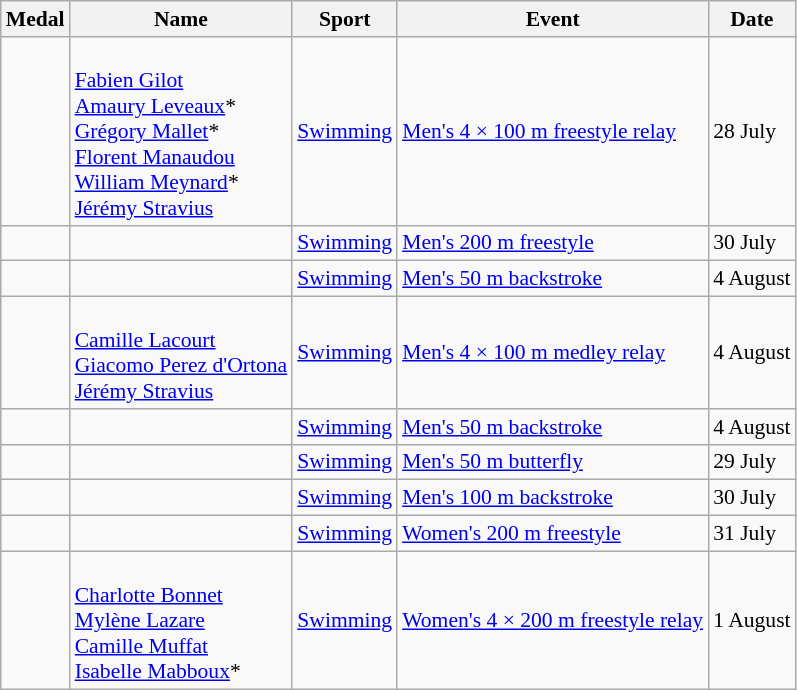<table class="wikitable sortable" style="font-size:90%">
<tr>
<th>Medal</th>
<th>Name</th>
<th>Sport</th>
<th>Event</th>
<th>Date</th>
</tr>
<tr>
<td></td>
<td><br><a href='#'>Fabien Gilot</a><br><a href='#'>Amaury Leveaux</a>*<br><a href='#'>Grégory Mallet</a>*<br><a href='#'>Florent Manaudou</a><br><a href='#'>William Meynard</a>*<br><a href='#'>Jérémy Stravius</a></td>
<td><a href='#'>Swimming</a></td>
<td><a href='#'>Men's 4 × 100 m freestyle relay</a></td>
<td>28 July</td>
</tr>
<tr>
<td></td>
<td></td>
<td><a href='#'>Swimming</a></td>
<td><a href='#'>Men's 200 m freestyle</a></td>
<td>30 July</td>
</tr>
<tr>
<td></td>
<td></td>
<td><a href='#'>Swimming</a></td>
<td><a href='#'>Men's 50 m backstroke</a></td>
<td>4 August</td>
</tr>
<tr>
<td></td>
<td><br><a href='#'>Camille Lacourt</a><br><a href='#'>Giacomo Perez d'Ortona</a><br><a href='#'>Jérémy Stravius</a></td>
<td><a href='#'>Swimming</a></td>
<td><a href='#'>Men's 4 × 100 m medley relay</a></td>
<td>4 August</td>
</tr>
<tr>
<td></td>
<td></td>
<td><a href='#'>Swimming</a></td>
<td><a href='#'>Men's 50 m backstroke</a></td>
<td>4 August</td>
</tr>
<tr>
<td></td>
<td></td>
<td><a href='#'>Swimming</a></td>
<td><a href='#'>Men's 50 m butterfly</a></td>
<td>29 July</td>
</tr>
<tr>
<td></td>
<td></td>
<td><a href='#'>Swimming</a></td>
<td><a href='#'>Men's 100 m backstroke</a></td>
<td>30 July</td>
</tr>
<tr>
<td></td>
<td></td>
<td><a href='#'>Swimming</a></td>
<td><a href='#'>Women's 200 m freestyle</a></td>
<td>31 July</td>
</tr>
<tr>
<td></td>
<td><br><a href='#'>Charlotte Bonnet</a><br><a href='#'>Mylène Lazare</a><br><a href='#'>Camille Muffat</a><br><a href='#'>Isabelle Mabboux</a>*</td>
<td><a href='#'>Swimming</a></td>
<td><a href='#'>Women's 4 × 200 m freestyle relay</a></td>
<td>1 August</td>
</tr>
</table>
